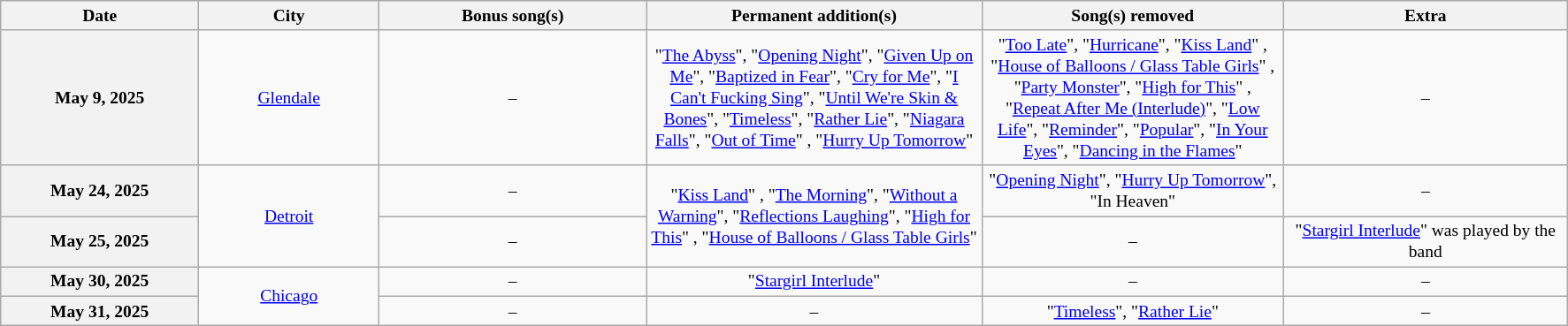<table class="wikitable plainrowheaders mw-collapsible mw-collapsed" style="text-align:center; font-size:13px">
<tr>
<th scope="col" style="width:11em;">Date</th>
<th scope="col" style="width:10em;">City</th>
<th scope="col" style="width:15em;">Bonus song(s)</th>
<th scope="col" style="width:19em;">Permanent addition(s)</th>
<th scope="col" style="width:17em;">Song(s) removed</th>
<th scope="col" style="width:16em;">Extra</th>
</tr>
<tr>
<th scope="row" style="text-align:center;">May 9, 2025</th>
<td><a href='#'>Glendale</a></td>
<td>–</td>
<td>"<a href='#'>The Abyss</a>", "<a href='#'>Opening Night</a>", "<a href='#'>Given Up on Me</a>", "<a href='#'>Baptized in Fear</a>", "<a href='#'>Cry for Me</a>", "<a href='#'>I Can't Fucking Sing</a>", "<a href='#'>Until We're Skin & Bones</a>", "<a href='#'>Timeless</a>", "<a href='#'>Rather Lie</a>", "<a href='#'>Niagara Falls</a>", "<a href='#'>Out of Time</a>" , "<a href='#'>Hurry Up Tomorrow</a>"</td>
<td>"<a href='#'>Too Late</a>", "<a href='#'>Hurricane</a>", "<a href='#'>Kiss Land</a>" , "<a href='#'>House of Balloons / Glass Table Girls</a>" , "<a href='#'>Party Monster</a>", "<a href='#'>High for This</a>" , "<a href='#'>Repeat After Me (Interlude)</a>", "<a href='#'>Low Life</a>", "<a href='#'>Reminder</a>", "<a href='#'>Popular</a>", "<a href='#'>In Your Eyes</a>", "<a href='#'>Dancing in the Flames</a>" </td>
<td>–</td>
</tr>
<tr>
<th scope="row" style="text-align:center;">May 24, 2025</th>
<td rowspan="2"><a href='#'>Detroit</a></td>
<td>–</td>
<td rowspan="2">"<a href='#'>Kiss Land</a>" , "<a href='#'>The Morning</a>", "<a href='#'>Without a Warning</a>", "<a href='#'>Reflections Laughing</a>", "<a href='#'>High for This</a>" , "<a href='#'>House of Balloons / Glass Table Girls</a>" </td>
<td>"<a href='#'>Opening Night</a>", "<a href='#'>Hurry Up Tomorrow</a>", "In Heaven"</td>
<td>–</td>
</tr>
<tr>
<th scope="row" style="text-align:center;">May 25, 2025</th>
<td>–</td>
<td>–</td>
<td>"<a href='#'>Stargirl Interlude</a>" was played by the band</td>
</tr>
<tr>
<th scope="row" style="text-align:center;">May 30, 2025</th>
<td rowspan="2"><a href='#'>Chicago</a></td>
<td>–</td>
<td>"<a href='#'>Stargirl Interlude</a>"</td>
<td>–</td>
<td>–</td>
</tr>
<tr>
<th scope="row" style="text-align:center;">May 31, 2025</th>
<td>–</td>
<td>–</td>
<td>"<a href='#'>Timeless</a>", "<a href='#'>Rather Lie</a>"</td>
<td>–</td>
</tr>
</table>
